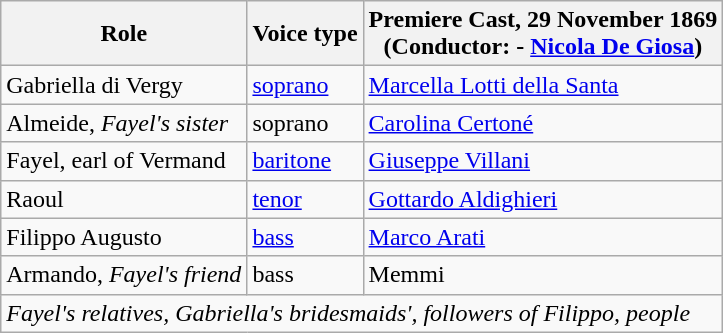<table class="wikitable">
<tr>
<th>Role</th>
<th>Voice type</th>
<th>Premiere Cast, 29 November 1869<br>(Conductor: - <a href='#'>Nicola De Giosa</a>)</th>
</tr>
<tr>
<td>Gabriella di Vergy</td>
<td><a href='#'>soprano</a></td>
<td><a href='#'>Marcella Lotti della Santa</a></td>
</tr>
<tr>
<td>Almeide, <em>Fayel's sister</em></td>
<td>soprano</td>
<td><a href='#'>Carolina Certoné</a></td>
</tr>
<tr>
<td>Fayel, earl of Vermand</td>
<td><a href='#'>baritone</a></td>
<td><a href='#'>Giuseppe Villani</a></td>
</tr>
<tr>
<td>Raoul</td>
<td><a href='#'>tenor</a></td>
<td><a href='#'>Gottardo Aldighieri</a></td>
</tr>
<tr>
<td>Filippo Augusto</td>
<td><a href='#'>bass</a></td>
<td><a href='#'>Marco Arati</a></td>
</tr>
<tr>
<td>Armando, <em>Fayel's friend</em></td>
<td>bass</td>
<td>Memmi</td>
</tr>
<tr>
<td colspan="3"><em>Fayel's relatives, Gabriella's bridesmaids', followers of Filippo, people</em></td>
</tr>
</table>
